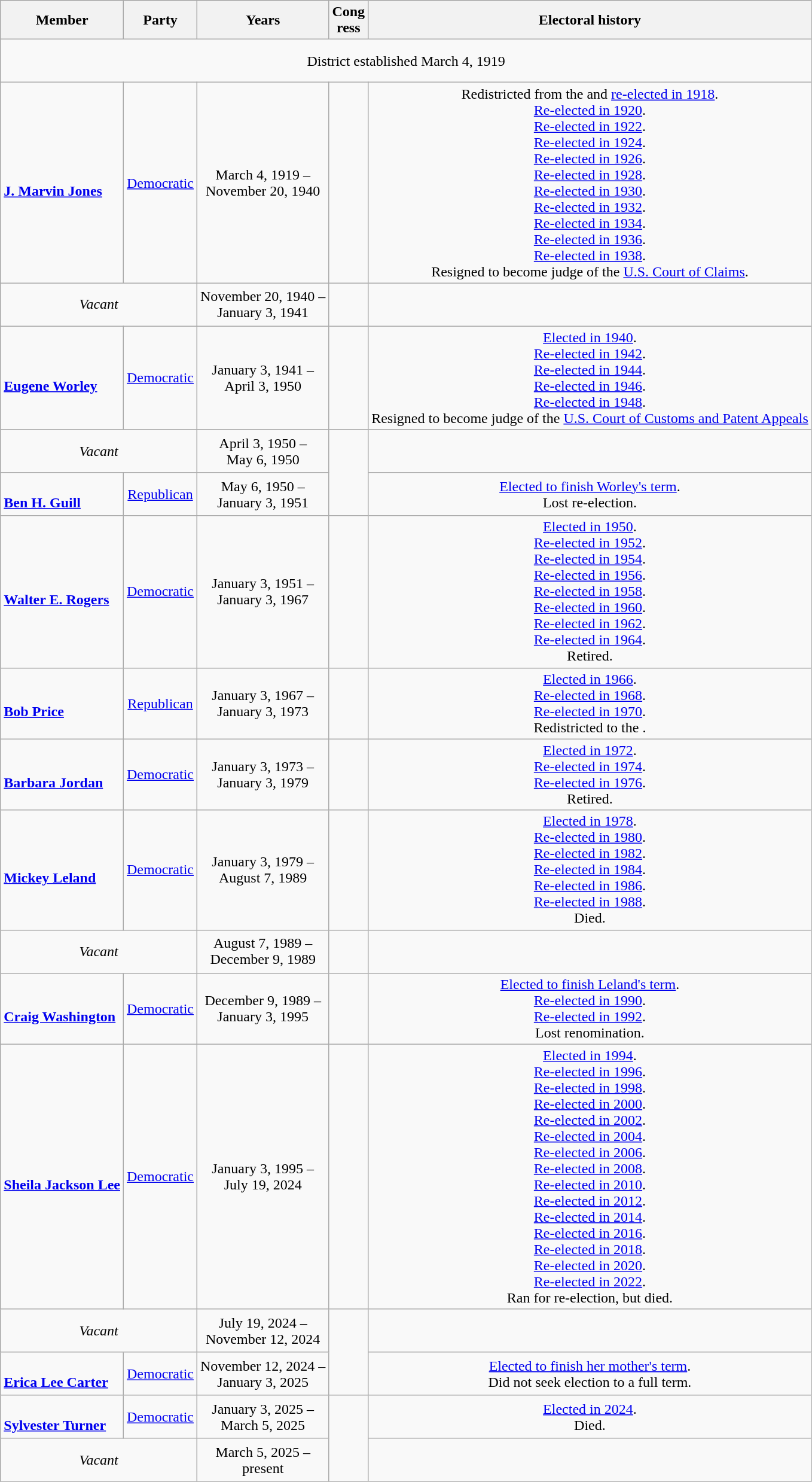<table class=wikitable style="text-align:center">
<tr>
<th>Member</th>
<th>Party</th>
<th>Years</th>
<th>Cong<br>ress</th>
<th>Electoral history</th>
</tr>
<tr style="height:3em">
<td colspan=5>District established March 4, 1919</td>
</tr>
<tr style="height:3em">
<td align=left><br><strong><a href='#'>J. Marvin Jones</a></strong><br></td>
<td><a href='#'>Democratic</a></td>
<td nowrap>March 4, 1919 –<br>November 20, 1940</td>
<td></td>
<td>Redistricted from the  and <a href='#'>re-elected in 1918</a>.<br><a href='#'>Re-elected in 1920</a>.<br><a href='#'>Re-elected in 1922</a>.<br><a href='#'>Re-elected in 1924</a>.<br><a href='#'>Re-elected in 1926</a>.<br><a href='#'>Re-elected in 1928</a>.<br><a href='#'>Re-elected in 1930</a>.<br><a href='#'>Re-elected in 1932</a>.<br><a href='#'>Re-elected in 1934</a>.<br><a href='#'>Re-elected in 1936</a>.<br><a href='#'>Re-elected in 1938</a>.<br>Resigned to become judge of the <a href='#'>U.S. Court of Claims</a>.</td>
</tr>
<tr style="height:3em">
<td colspan=2><em>Vacant</em></td>
<td nowrap>November 20, 1940 –<br>January 3, 1941</td>
<td></td>
<td></td>
</tr>
<tr style="height:3em">
<td align=left><br><strong><a href='#'>Eugene Worley</a></strong><br></td>
<td><a href='#'>Democratic</a></td>
<td nowrap>January 3, 1941 –<br>April 3, 1950</td>
<td></td>
<td><a href='#'>Elected in 1940</a>.<br><a href='#'>Re-elected in 1942</a>.<br><a href='#'>Re-elected in 1944</a>.<br><a href='#'>Re-elected in 1946</a>.<br><a href='#'>Re-elected in 1948</a>.<br>Resigned to become judge of the <a href='#'>U.S. Court of Customs and Patent Appeals</a></td>
</tr>
<tr style="height:3em">
<td colspan=2><em>Vacant</em></td>
<td nowrap>April 3, 1950 –<br>May 6, 1950</td>
<td rowspan=2></td>
<td></td>
</tr>
<tr style="height:3em">
<td align=left><br><strong><a href='#'>Ben H. Guill</a></strong><br></td>
<td><a href='#'>Republican</a></td>
<td nowrap>May 6, 1950 –<br>January 3, 1951</td>
<td><a href='#'>Elected to finish Worley's term</a>.<br>Lost re-election.</td>
</tr>
<tr style="height:3em">
<td align=left><br><strong><a href='#'>Walter E. Rogers</a></strong><br></td>
<td><a href='#'>Democratic</a></td>
<td nowrap>January 3, 1951 –<br>January 3, 1967</td>
<td></td>
<td><a href='#'>Elected in 1950</a>.<br><a href='#'>Re-elected in 1952</a>.<br><a href='#'>Re-elected in 1954</a>.<br><a href='#'>Re-elected in 1956</a>.<br><a href='#'>Re-elected in 1958</a>.<br><a href='#'>Re-elected in 1960</a>.<br><a href='#'>Re-elected in 1962</a>.<br><a href='#'>Re-elected in 1964</a>.<br>Retired.</td>
</tr>
<tr style="height:3em">
<td align=left><br><strong><a href='#'>Bob Price</a></strong><br></td>
<td><a href='#'>Republican</a></td>
<td nowrap>January 3, 1967 –<br>January 3, 1973</td>
<td></td>
<td><a href='#'>Elected in 1966</a>.<br><a href='#'>Re-elected in 1968</a>.<br><a href='#'>Re-elected in 1970</a>.<br>Redistricted to the .</td>
</tr>
<tr style="height:3em">
<td align=left><br><strong><a href='#'>Barbara Jordan</a></strong><br></td>
<td><a href='#'>Democratic</a></td>
<td nowrap>January 3, 1973 –<br>January 3, 1979</td>
<td></td>
<td><a href='#'>Elected in 1972</a>.<br><a href='#'>Re-elected in 1974</a>.<br><a href='#'>Re-elected in 1976</a>.<br>Retired.</td>
</tr>
<tr style="height:3em">
<td align=left><br><strong><a href='#'>Mickey Leland</a></strong><br></td>
<td><a href='#'>Democratic</a></td>
<td nowrap>January 3, 1979 –<br>August 7, 1989</td>
<td></td>
<td><a href='#'>Elected in 1978</a>.<br><a href='#'>Re-elected in 1980</a>.<br><a href='#'>Re-elected in 1982</a>.<br><a href='#'>Re-elected in 1984</a>.<br><a href='#'>Re-elected in 1986</a>.<br><a href='#'>Re-elected in 1988</a>.<br>Died.</td>
</tr>
<tr style="height:3em">
<td colspan=2><em>Vacant</em></td>
<td nowrap>August 7, 1989 –<br>December 9, 1989</td>
<td></td>
<td></td>
</tr>
<tr style="height:3em">
<td align=left><br><strong><a href='#'>Craig Washington</a></strong><br></td>
<td><a href='#'>Democratic</a></td>
<td nowrap>December 9, 1989 –<br>January 3, 1995</td>
<td></td>
<td><a href='#'>Elected to finish Leland's term</a>.<br><a href='#'>Re-elected in 1990</a>.<br><a href='#'>Re-elected in 1992</a>.<br>Lost renomination.</td>
</tr>
<tr style="height:3em">
<td align=left><br><strong><a href='#'>Sheila Jackson Lee</a></strong><br></td>
<td><a href='#'>Democratic</a></td>
<td nowrap>January 3, 1995 –<br>July 19, 2024</td>
<td></td>
<td><a href='#'>Elected in 1994</a>.<br><a href='#'>Re-elected in 1996</a>.<br><a href='#'>Re-elected in 1998</a>.<br><a href='#'>Re-elected in 2000</a>.<br><a href='#'>Re-elected in 2002</a>.<br><a href='#'>Re-elected in 2004</a>.<br><a href='#'>Re-elected in 2006</a>.<br><a href='#'>Re-elected in 2008</a>.<br><a href='#'>Re-elected in 2010</a>.<br><a href='#'>Re-elected in 2012</a>.<br><a href='#'>Re-elected in 2014</a>.<br><a href='#'>Re-elected in 2016</a>.<br><a href='#'>Re-elected in 2018</a>.<br><a href='#'>Re-elected in 2020</a>.<br><a href='#'>Re-elected in 2022</a>.<br>Ran for re-election, but died.</td>
</tr>
<tr style="height:3em">
<td colspan=2><em>Vacant</em></td>
<td nowrap>July 19, 2024 –<br>November 12, 2024</td>
<td rowspan=2></td>
<td></td>
</tr>
<tr style="height:3em">
<td align=left><br><strong><a href='#'>Erica Lee Carter</a></strong><br></td>
<td><a href='#'>Democratic</a></td>
<td nowrap>November 12, 2024 –<br>January 3, 2025</td>
<td><a href='#'>Elected to finish her mother's term</a>.<br>Did not seek election to a full term.</td>
</tr>
<tr style="height:3em">
<td align=left><br><strong><a href='#'>Sylvester Turner</a></strong> <br></td>
<td><a href='#'>Democratic</a></td>
<td nowrap>January 3, 2025 –<br>March 5, 2025</td>
<td rowspan=2></td>
<td><a href='#'>Elected in 2024</a>.<br>Died.</td>
</tr>
<tr style="height:3em">
<td colspan=2><em>Vacant</em></td>
<td nowrap>March 5, 2025 –<br>present</td>
<td></td>
</tr>
</table>
